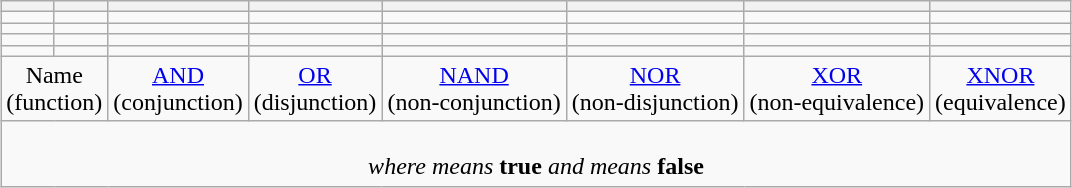<table class="wikitable" style="margin:1em auto 1em auto; text-align:center;">
<tr>
<th></th>
<th></th>
<th></th>
<th></th>
<th></th>
<th></th>
<th></th>
<th></th>
</tr>
<tr>
<td></td>
<td></td>
<td></td>
<td></td>
<td></td>
<td></td>
<td></td>
<td></td>
</tr>
<tr>
<td></td>
<td></td>
<td></td>
<td></td>
<td></td>
<td></td>
<td></td>
<td></td>
</tr>
<tr>
<td></td>
<td></td>
<td></td>
<td></td>
<td></td>
<td></td>
<td></td>
<td></td>
</tr>
<tr>
<td></td>
<td></td>
<td></td>
<td></td>
<td></td>
<td></td>
<td></td>
<td></td>
</tr>
<tr>
<td colspan="2">Name<br>(function)</td>
<td><a href='#'>AND</a><br>(conjunction)</td>
<td><a href='#'>OR</a><br>(disjunction)</td>
<td><a href='#'>NAND</a><br>(non-conjunction)</td>
<td><a href='#'>NOR</a><br>(non-disjunction)</td>
<td><a href='#'>XOR</a><br>(non-equivalence)</td>
<td><a href='#'>XNOR</a><br>(equivalence)</td>
</tr>
<tr>
<td colspan="8"><br><em>where</em>  <em>means</em> <strong>true</strong> <em>and</em>  <em>means</em> <strong>false</strong></td>
</tr>
</table>
